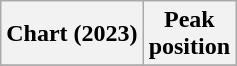<table class="wikitable sortable plainrowheaders" style="text-align:center">
<tr>
<th scope="col">Chart (2023)</th>
<th scope="col">Peak<br>position</th>
</tr>
<tr>
</tr>
</table>
